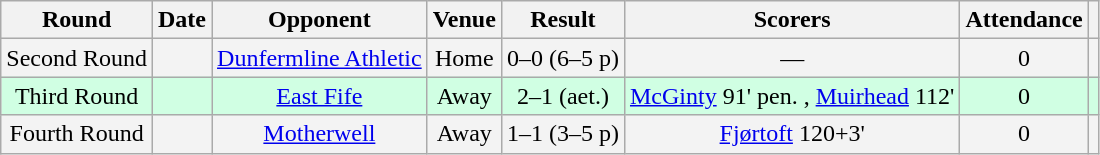<table class="wikitable sortable" style="text-align:center;">
<tr>
<th>Round</th>
<th>Date</th>
<th>Opponent</th>
<th>Venue</th>
<th>Result</th>
<th class=unsortable>Scorers</th>
<th>Attendance</th>
<th></th>
</tr>
<tr style="background-color:#f3f3f3;">
<td>Second Round</td>
<td></td>
<td><a href='#'>Dunfermline Athletic</a></td>
<td>Home</td>
<td>0–0 (6–5 p)</td>
<td>—</td>
<td>0</td>
<td></td>
</tr>
<tr style="background-color:#d0ffe3;">
<td>Third Round</td>
<td></td>
<td><a href='#'>East Fife</a></td>
<td>Away</td>
<td>2–1 (aet.)</td>
<td><a href='#'>McGinty</a> 91' pen. , <a href='#'>Muirhead</a> 112'</td>
<td>0</td>
<td></td>
</tr>
<tr style="background-color: #f3f3f3;">
<td>Fourth Round</td>
<td></td>
<td><a href='#'>Motherwell</a></td>
<td>Away</td>
<td>1–1 (3–5 p)</td>
<td><a href='#'>Fjørtoft</a> 120+3'</td>
<td>0</td>
<td></td>
</tr>
</table>
